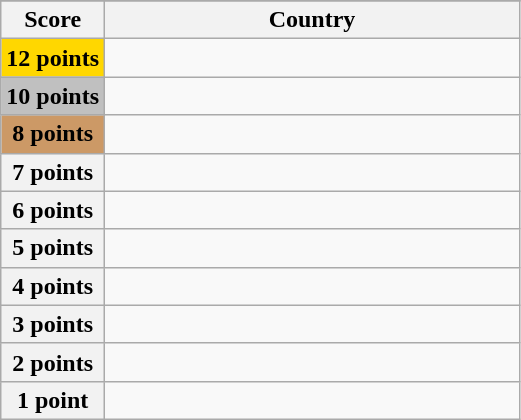<table class="wikitable">
<tr>
</tr>
<tr>
<th scope="col" width="20%">Score</th>
<th scope="col">Country</th>
</tr>
<tr>
<th scope="row" style="background:gold">12 points</th>
<td></td>
</tr>
<tr>
<th scope="row" style="background:silver">10 points</th>
<td></td>
</tr>
<tr>
<th scope="row" style="background:#CC9966">8 points</th>
<td></td>
</tr>
<tr>
<th scope="row">7 points</th>
<td></td>
</tr>
<tr>
<th scope="row">6 points</th>
<td></td>
</tr>
<tr>
<th scope="row">5 points</th>
<td></td>
</tr>
<tr>
<th scope="row">4 points</th>
<td></td>
</tr>
<tr>
<th scope="row">3 points</th>
<td></td>
</tr>
<tr>
<th scope="row">2 points</th>
<td></td>
</tr>
<tr>
<th scope="row">1 point</th>
<td></td>
</tr>
</table>
